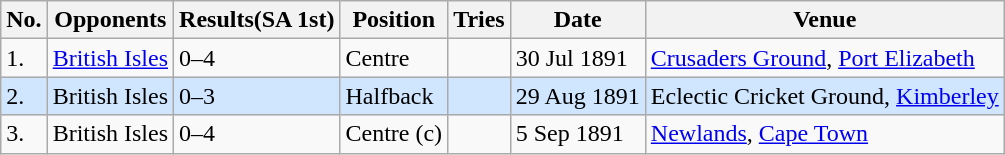<table class="wikitable">
<tr>
<th>No.</th>
<th>Opponents</th>
<th>Results(SA 1st)</th>
<th>Position</th>
<th>Tries</th>
<th>Date</th>
<th>Venue</th>
</tr>
<tr>
<td>1.</td>
<td> <a href='#'>British Isles</a></td>
<td>0–4</td>
<td>Centre</td>
<td></td>
<td>30 Jul 1891</td>
<td><a href='#'>Crusaders Ground</a>, <a href='#'>Port Elizabeth</a></td>
</tr>
<tr style="background: #D0E6FF;">
<td>2.</td>
<td> British Isles</td>
<td>0–3</td>
<td>Halfback</td>
<td></td>
<td>29 Aug 1891</td>
<td>Eclectic Cricket Ground, <a href='#'>Kimberley</a></td>
</tr>
<tr>
<td>3.</td>
<td> British Isles</td>
<td>0–4</td>
<td>Centre (c)</td>
<td></td>
<td>5 Sep 1891</td>
<td><a href='#'>Newlands</a>, <a href='#'>Cape Town</a></td>
</tr>
</table>
